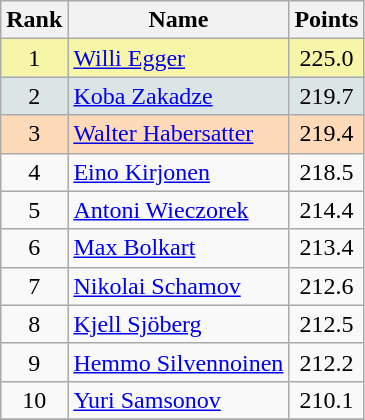<table class="wikitable sortable">
<tr>
<th align=Center>Rank</th>
<th>Name</th>
<th>Points</th>
</tr>
<tr style="background:#F7F6A8">
<td align=center>1</td>
<td> <a href='#'>Willi Egger</a></td>
<td align=center>225.0</td>
</tr>
<tr style="background: #DCE5E5;">
<td align=center>2</td>
<td> <a href='#'>Koba Zakadze</a></td>
<td align=center>219.7</td>
</tr>
<tr style="background: #FFDAB9;">
<td align=center>3</td>
<td> <a href='#'>Walter Habersatter</a></td>
<td align=center>219.4</td>
</tr>
<tr>
<td align=center>4</td>
<td> <a href='#'>Eino Kirjonen</a></td>
<td align=center>218.5</td>
</tr>
<tr>
<td align=center>5</td>
<td> <a href='#'>Antoni Wieczorek</a></td>
<td align=center>214.4</td>
</tr>
<tr>
<td align=center>6</td>
<td> <a href='#'>Max Bolkart</a></td>
<td align=center>213.4</td>
</tr>
<tr>
<td align=center>7</td>
<td> <a href='#'>Nikolai Schamov</a></td>
<td align=center>212.6</td>
</tr>
<tr>
<td align=center>8</td>
<td> <a href='#'>Kjell Sjöberg</a></td>
<td align=center>212.5</td>
</tr>
<tr>
<td align=center>9</td>
<td> <a href='#'>Hemmo Silvennoinen</a></td>
<td align=center>212.2</td>
</tr>
<tr>
<td align=center>10</td>
<td> <a href='#'>Yuri Samsonov</a></td>
<td align=center>210.1</td>
</tr>
<tr>
</tr>
</table>
